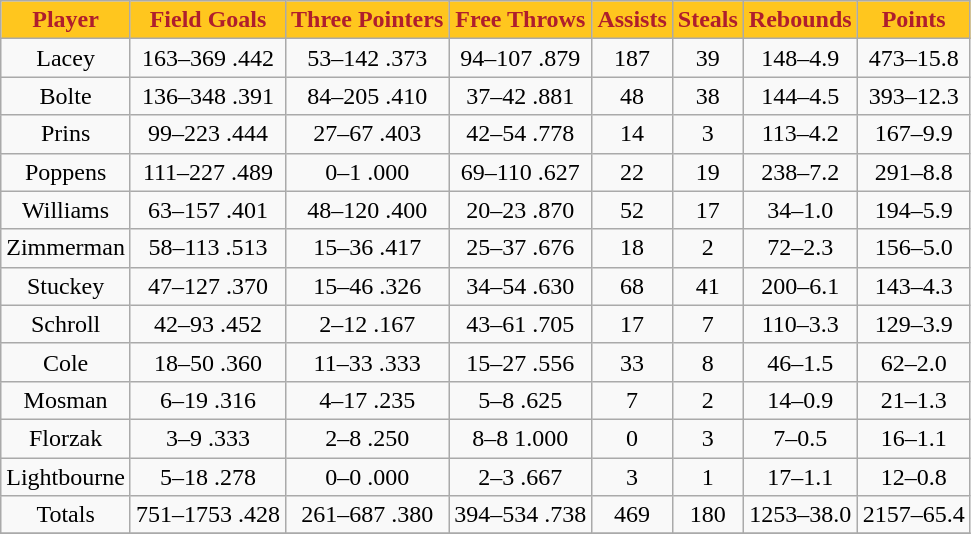<table class="wikitable" style="text-align:center">
<tr>
<th style=" background:#FFC61E;color:#AF1E2D;">Player</th>
<th style=" background:#FFC61E;color:#AF1E2D;">Field Goals</th>
<th style=" background:#FFC61E;color:#AF1E2D;">Three Pointers</th>
<th style=" background:#FFC61E;color:#AF1E2D;">Free Throws</th>
<th style=" background:#FFC61E;color:#AF1E2D;">Assists</th>
<th style=" background:#FFC61E;color:#AF1E2D;">Steals</th>
<th style=" background:#FFC61E;color:#AF1E2D;">Rebounds</th>
<th style=" background:#FFC61E;color:#AF1E2D;">Points</th>
</tr>
<tr>
<td>Lacey</td>
<td>163–369 .442</td>
<td>53–142 .373</td>
<td>94–107 .879</td>
<td>187</td>
<td>39</td>
<td>148–4.9</td>
<td>473–15.8</td>
</tr>
<tr>
<td>Bolte</td>
<td>136–348 .391</td>
<td>84–205 .410</td>
<td>37–42 .881</td>
<td>48</td>
<td>38</td>
<td>144–4.5</td>
<td>393–12.3</td>
</tr>
<tr>
<td>Prins</td>
<td>99–223 .444</td>
<td>27–67 .403</td>
<td>42–54 .778</td>
<td>14</td>
<td>3</td>
<td>113–4.2</td>
<td>167–9.9</td>
</tr>
<tr>
<td>Poppens</td>
<td>111–227 .489</td>
<td>0–1 .000</td>
<td>69–110 .627</td>
<td>22</td>
<td>19</td>
<td>238–7.2</td>
<td>291–8.8</td>
</tr>
<tr>
<td>Williams</td>
<td>63–157 .401</td>
<td>48–120 .400</td>
<td>20–23 .870</td>
<td>52</td>
<td>17</td>
<td>34–1.0</td>
<td>194–5.9</td>
</tr>
<tr>
<td>Zimmerman</td>
<td>58–113 .513</td>
<td>15–36 .417</td>
<td>25–37 .676</td>
<td>18</td>
<td>2</td>
<td>72–2.3</td>
<td>156–5.0</td>
</tr>
<tr>
<td>Stuckey</td>
<td>47–127 .370</td>
<td>15–46 .326</td>
<td>34–54 .630</td>
<td>68</td>
<td>41</td>
<td>200–6.1</td>
<td>143–4.3</td>
</tr>
<tr>
<td>Schroll</td>
<td>42–93 .452</td>
<td>2–12 .167</td>
<td>43–61 .705</td>
<td>17</td>
<td>7</td>
<td>110–3.3</td>
<td>129–3.9</td>
</tr>
<tr>
<td>Cole</td>
<td>18–50 .360</td>
<td>11–33 .333</td>
<td>15–27 .556</td>
<td>33</td>
<td>8</td>
<td>46–1.5</td>
<td>62–2.0</td>
</tr>
<tr>
<td>Mosman</td>
<td>6–19 .316</td>
<td>4–17 .235</td>
<td>5–8 .625</td>
<td>7</td>
<td>2</td>
<td>14–0.9</td>
<td>21–1.3</td>
</tr>
<tr>
<td>Florzak</td>
<td>3–9 .333</td>
<td>2–8 .250</td>
<td>8–8 1.000</td>
<td>0</td>
<td>3</td>
<td>7–0.5</td>
<td>16–1.1</td>
</tr>
<tr>
<td>Lightbourne</td>
<td>5–18 .278</td>
<td>0–0 .000</td>
<td>2–3 .667</td>
<td>3</td>
<td>1</td>
<td>17–1.1</td>
<td>12–0.8</td>
</tr>
<tr>
<td>Totals</td>
<td>751–1753 .428</td>
<td>261–687 .380</td>
<td>394–534 .738</td>
<td>469</td>
<td>180</td>
<td>1253–38.0</td>
<td>2157–65.4</td>
</tr>
<tr>
</tr>
</table>
